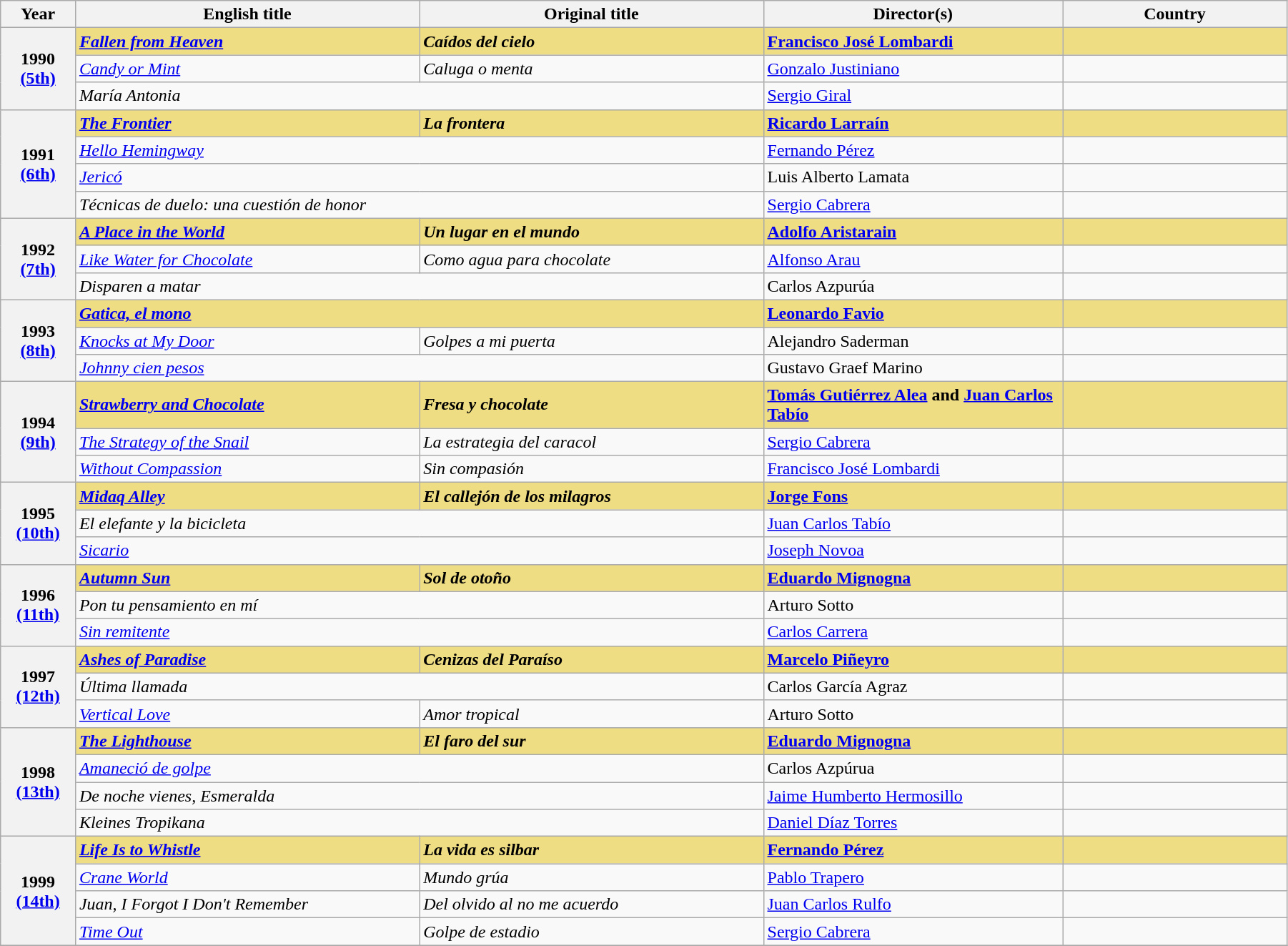<table class="wikitable" style="width:95%" border="2" cellpadding="4">
<tr>
<th scope="col" style="width:5%;">Year</th>
<th scope="col" style="width:23%;">English title</th>
<th scope="col" style="width:23%;">Original title</th>
<th scope="col" style="width:20%;">Director(s)</th>
<th scope="col" style="width:15%;">Country</th>
</tr>
<tr>
<th rowspan="3" style="text-align:center;">1990<br><a href='#'>(5th)</a></th>
<td style="background:#eedd82;"><strong><em><a href='#'>Fallen from Heaven</a></em></strong></td>
<td style="background:#eedd82;"><strong><em>Caídos del cielo</em></strong></td>
<td style="background:#eedd82;"><strong><a href='#'>Francisco José Lombardi</a></strong></td>
<td style="background:#eedd82;"><strong></strong></td>
</tr>
<tr>
<td><em><a href='#'>Candy or Mint</a></em></td>
<td><em>Caluga o menta</em></td>
<td><a href='#'>Gonzalo Justiniano</a></td>
<td></td>
</tr>
<tr>
<td colspan="2"><em>María Antonia</em></td>
<td><a href='#'>Sergio Giral</a></td>
<td></td>
</tr>
<tr>
<th rowspan="4" style="text-align:center;">1991<br><a href='#'>(6th)</a></th>
<td style="background:#eedd82;"><strong><em><a href='#'>The Frontier</a></em></strong></td>
<td style="background:#eedd82;"><strong><em>La frontera</em></strong></td>
<td style="background:#eedd82;"><strong><a href='#'>Ricardo Larraín</a></strong></td>
<td style="background:#eedd82;"><strong></strong></td>
</tr>
<tr>
<td colspan="2"><em><a href='#'>Hello Hemingway</a></em></td>
<td><a href='#'>Fernando Pérez</a></td>
<td></td>
</tr>
<tr>
<td colspan="2"><em><a href='#'>Jericó</a></em></td>
<td>Luis Alberto Lamata</td>
<td></td>
</tr>
<tr>
<td colspan="2"><em>Técnicas de duelo: una cuestión de honor</em></td>
<td><a href='#'>Sergio Cabrera</a></td>
<td></td>
</tr>
<tr>
<th rowspan="3" style="text-align:center;">1992<br><a href='#'>(7th)</a></th>
<td style="background:#eedd82;"><strong><em><a href='#'>A Place in the World</a></em></strong></td>
<td style="background:#eedd82;"><strong><em>Un lugar en el mundo</em></strong></td>
<td style="background:#eedd82;"><strong><a href='#'>Adolfo Aristarain</a></strong></td>
<td style="background:#eedd82;"><strong></strong></td>
</tr>
<tr>
<td><em><a href='#'>Like Water for Chocolate</a></em></td>
<td><em>Como agua para chocolate</em></td>
<td><a href='#'>Alfonso Arau</a></td>
<td></td>
</tr>
<tr>
<td colspan="2"><em>Disparen a matar</em></td>
<td>Carlos Azpurúa</td>
<td></td>
</tr>
<tr>
<th rowspan="3" style="text-align:center;">1993<br><a href='#'>(8th)</a></th>
<td colspan="2" style="background:#eedd82;"><strong><em><a href='#'>Gatica, el mono</a></em></strong></td>
<td style="background:#eedd82;"><strong><a href='#'>Leonardo Favio</a></strong></td>
<td style="background:#eedd82;"><strong></strong></td>
</tr>
<tr>
<td><em><a href='#'>Knocks at My Door</a></em></td>
<td><em>Golpes a mi puerta</em></td>
<td>Alejandro Saderman</td>
<td></td>
</tr>
<tr>
<td colspan="2"><em><a href='#'>Johnny cien pesos</a></em></td>
<td>Gustavo Graef Marino</td>
<td></td>
</tr>
<tr>
<th rowspan="3" style="text-align:center;">1994<br><a href='#'>(9th)</a></th>
<td style="background:#eedd82;"><strong><em><a href='#'>Strawberry and Chocolate</a></em></strong></td>
<td style="background:#eedd82;"><strong><em>Fresa y chocolate</em></strong></td>
<td style="background:#eedd82;"><strong><a href='#'>Tomás Gutiérrez Alea</a> and <a href='#'>Juan Carlos Tabío</a></strong></td>
<td style="background:#eedd82;"><strong></strong></td>
</tr>
<tr>
<td><em><a href='#'>The Strategy of the Snail</a></em></td>
<td><em>La estrategia del caracol</em></td>
<td><a href='#'>Sergio Cabrera</a></td>
<td></td>
</tr>
<tr>
<td><em><a href='#'>Without Compassion</a></em></td>
<td><em>Sin compasión</em></td>
<td><a href='#'>Francisco José Lombardi</a></td>
<td></td>
</tr>
<tr>
<th rowspan="3" style="text-align:center;">1995<br><a href='#'>(10th)</a></th>
<td style="background:#eedd82;"><strong><em><a href='#'>Midaq Alley</a></em></strong></td>
<td style="background:#eedd82;"><strong><em>El callejón de los milagros</em></strong></td>
<td style="background:#eedd82;"><strong><a href='#'>Jorge Fons</a></strong></td>
<td style="background:#eedd82;"><strong></strong></td>
</tr>
<tr>
<td colspan="2"><em>El elefante y la bicicleta</em></td>
<td><a href='#'>Juan Carlos Tabío</a></td>
<td></td>
</tr>
<tr>
<td colspan="2"><em><a href='#'>Sicario</a></em></td>
<td><a href='#'>Joseph Novoa</a></td>
<td></td>
</tr>
<tr>
<th rowspan="3" style="text-align:center;">1996<br><a href='#'>(11th)</a></th>
<td style="background:#eedd82;"><strong><em><a href='#'>Autumn Sun</a></em></strong></td>
<td style="background:#eedd82;"><strong><em>Sol de otoño</em></strong></td>
<td style="background:#eedd82;"><strong><a href='#'>Eduardo Mignogna</a></strong></td>
<td style="background:#eedd82;"><strong></strong></td>
</tr>
<tr>
<td colspan="2"><em>Pon tu pensamiento en mí</em></td>
<td>Arturo Sotto</td>
<td></td>
</tr>
<tr>
<td colspan="2"><em><a href='#'>Sin remitente</a></em></td>
<td><a href='#'>Carlos Carrera</a></td>
<td></td>
</tr>
<tr>
<th rowspan="3" style="text-align:center;">1997<br><a href='#'>(12th)</a></th>
<td style="background:#eedd82;"><strong><em><a href='#'>Ashes of Paradise</a></em></strong></td>
<td style="background:#eedd82;"><strong><em>Cenizas del Paraíso</em></strong></td>
<td style="background:#eedd82;"><strong><a href='#'>Marcelo Piñeyro</a></strong></td>
<td style="background:#eedd82;"><strong></strong></td>
</tr>
<tr>
<td colspan="2"><em>Última llamada</em></td>
<td>Carlos García Agraz</td>
<td></td>
</tr>
<tr>
<td><em><a href='#'>Vertical Love</a></em></td>
<td><em>Amor tropical</em></td>
<td>Arturo Sotto</td>
<td></td>
</tr>
<tr>
<th rowspan="4" style="text-align:center;">1998<br><a href='#'>(13th)</a></th>
<td style="background:#eedd82;"><strong><em><a href='#'>The Lighthouse</a></em></strong></td>
<td style="background:#eedd82;"><strong><em>El faro del sur</em></strong></td>
<td style="background:#eedd82;"><strong><a href='#'>Eduardo Mignogna</a></strong></td>
<td style="background:#eedd82;"><strong></strong></td>
</tr>
<tr>
<td colspan="2"><em><a href='#'>Amaneció de golpe</a></em></td>
<td>Carlos Azpúrua</td>
<td></td>
</tr>
<tr>
<td colspan="2"><em>De noche vienes, Esmeralda</em></td>
<td><a href='#'>Jaime Humberto Hermosillo</a></td>
<td></td>
</tr>
<tr>
<td colspan="2"><em>Kleines Tropikana</em></td>
<td><a href='#'>Daniel Díaz Torres</a></td>
<td></td>
</tr>
<tr>
<th rowspan="4" style="text-align:center;">1999<br><a href='#'>(14th)</a></th>
<td style="background:#eedd82;"><strong><em><a href='#'>Life Is to Whistle</a></em></strong></td>
<td style="background:#eedd82;"><strong><em>La vida es silbar</em></strong></td>
<td style="background:#eedd82;"><strong><a href='#'>Fernando Pérez</a></strong></td>
<td style="background:#eedd82;"><strong></strong></td>
</tr>
<tr>
<td><em><a href='#'>Crane World</a></em></td>
<td><em>Mundo grúa</em></td>
<td><a href='#'>Pablo Trapero</a></td>
<td></td>
</tr>
<tr>
<td><em>Juan, I Forgot I Don't Remember</em></td>
<td><em>Del olvido al no me acuerdo</em></td>
<td><a href='#'>Juan Carlos Rulfo</a></td>
<td></td>
</tr>
<tr>
<td><em><a href='#'>Time Out</a></em></td>
<td><em>Golpe de estadio</em></td>
<td><a href='#'>Sergio Cabrera</a></td>
<td></td>
</tr>
<tr>
</tr>
</table>
